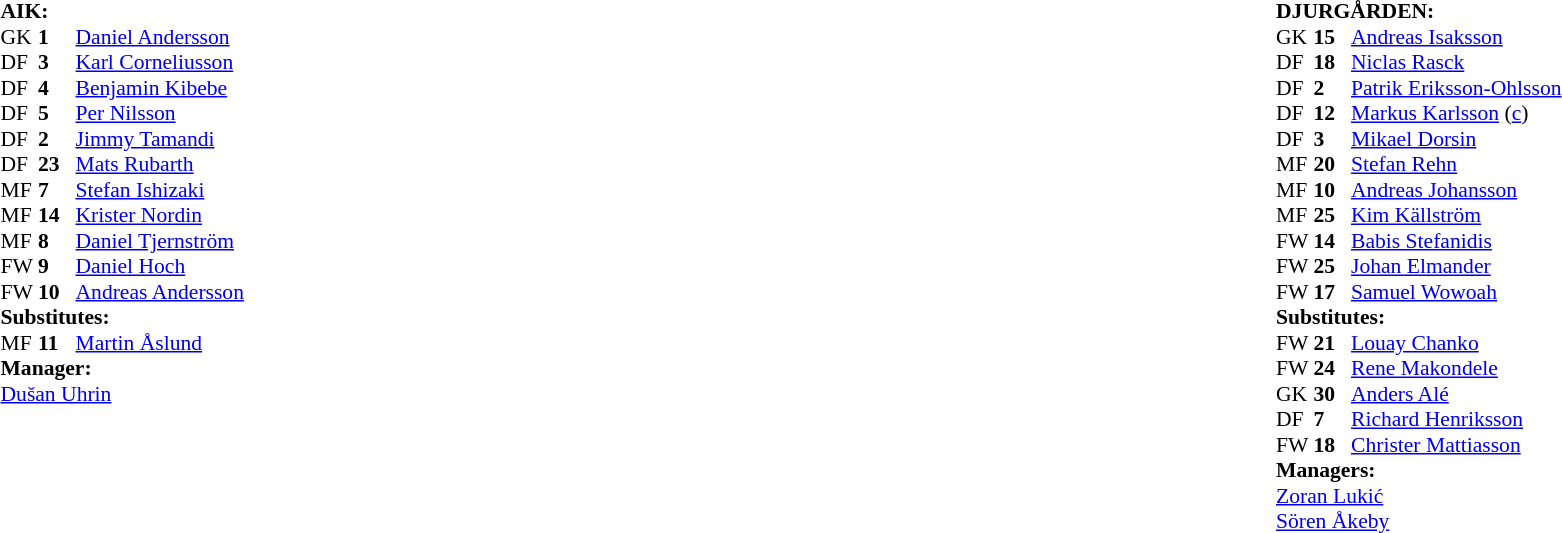<table width="100%">
<tr>
<td valign="top" width="50%"><br><table style="font-size: 90%" cellspacing="0" cellpadding="0">
<tr>
<td colspan="4"><strong>AIK:</strong></td>
</tr>
<tr>
<th width="25"></th>
<th width="25"></th>
</tr>
<tr>
<td>GK</td>
<td><strong>1</strong></td>
<td> <a href='#'>Daniel Andersson</a></td>
</tr>
<tr>
<td>DF</td>
<td><strong>3</strong></td>
<td> <a href='#'>Karl Corneliusson</a></td>
</tr>
<tr>
<td>DF</td>
<td><strong>4</strong></td>
<td> <a href='#'>Benjamin Kibebe</a></td>
<td></td>
</tr>
<tr>
<td>DF</td>
<td><strong>5</strong></td>
<td> <a href='#'>Per Nilsson</a></td>
</tr>
<tr>
<td>DF</td>
<td><strong>2</strong></td>
<td> <a href='#'>Jimmy Tamandi</a></td>
</tr>
<tr>
<td>DF</td>
<td><strong>23</strong></td>
<td> <a href='#'>Mats Rubarth</a></td>
<td></td>
<td></td>
</tr>
<tr>
<td>MF</td>
<td><strong>7</strong></td>
<td> <a href='#'>Stefan Ishizaki</a></td>
</tr>
<tr>
<td>MF</td>
<td><strong>14</strong></td>
<td> <a href='#'>Krister Nordin</a></td>
<td></td>
</tr>
<tr>
<td>MF</td>
<td><strong>8</strong></td>
<td> <a href='#'>Daniel Tjernström</a></td>
</tr>
<tr>
<td>FW</td>
<td><strong>9</strong></td>
<td> <a href='#'>Daniel Hoch</a></td>
<td></td>
<td></td>
</tr>
<tr>
<td>FW</td>
<td><strong>10</strong></td>
<td> <a href='#'>Andreas Andersson</a></td>
<td></td>
<td></td>
</tr>
<tr>
<td colspan=4><strong>Substitutes:</strong></td>
</tr>
<tr>
<td>MF</td>
<td><strong>11</strong></td>
<td> <a href='#'>Martin Åslund</a></td>
<td></td>
<td></td>
</tr>
<tr>
<td colspan=4><strong>Manager:</strong></td>
</tr>
<tr>
<td colspan="4"> <a href='#'>Dušan Uhrin</a></td>
</tr>
<tr>
</tr>
</table>
</td>
<td valign="top"></td>
<td valign="top" width="50%"><br><table style="font-size: 90%" cellspacing="0" cellpadding="0" align="center">
<tr>
<td colspan="4"><strong>DJURGÅRDEN:</strong></td>
</tr>
<tr>
<th width="25"></th>
<th width="25"></th>
</tr>
<tr>
<td>GK</td>
<td><strong>15</strong></td>
<td> <a href='#'>Andreas Isaksson</a></td>
</tr>
<tr>
<td>DF</td>
<td><strong>18</strong></td>
<td> <a href='#'>Niclas Rasck</a></td>
<td></td>
</tr>
<tr>
<td>DF</td>
<td><strong>2</strong></td>
<td> <a href='#'>Patrik Eriksson-Ohlsson</a></td>
<td></td>
</tr>
<tr>
<td>DF</td>
<td><strong>12</strong></td>
<td> <a href='#'>Markus Karlsson</a> (<a href='#'>c</a>)</td>
</tr>
<tr>
<td>DF</td>
<td><strong>3</strong></td>
<td> <a href='#'>Mikael Dorsin</a></td>
</tr>
<tr>
<td>MF</td>
<td><strong>20</strong></td>
<td> <a href='#'>Stefan Rehn</a></td>
</tr>
<tr>
<td>MF</td>
<td><strong>10</strong></td>
<td> <a href='#'>Andreas Johansson</a></td>
<td></td>
</tr>
<tr>
<td>MF</td>
<td><strong>25</strong></td>
<td> <a href='#'>Kim Källström</a></td>
</tr>
<tr>
<td>FW</td>
<td><strong>14</strong></td>
<td> <a href='#'>Babis Stefanidis</a></td>
<td></td>
</tr>
<tr>
<td>FW</td>
<td><strong>25</strong></td>
<td> <a href='#'>Johan Elmander</a></td>
<td></td>
<td></td>
</tr>
<tr>
<td>FW</td>
<td><strong>17</strong></td>
<td> <a href='#'>Samuel Wowoah</a></td>
<td></td>
<td></td>
</tr>
<tr>
<td colspan=4><strong>Substitutes:</strong></td>
</tr>
<tr>
<td>FW</td>
<td><strong>21</strong></td>
<td> <a href='#'>Louay Chanko</a></td>
<td></td>
<td></td>
</tr>
<tr>
<td>FW</td>
<td><strong>24</strong></td>
<td> <a href='#'>Rene Makondele</a></td>
<td></td>
<td></td>
</tr>
<tr>
<td>GK</td>
<td><strong>30</strong></td>
<td> <a href='#'>Anders Alé</a></td>
</tr>
<tr>
<td>DF</td>
<td><strong>7</strong></td>
<td> <a href='#'>Richard Henriksson</a></td>
</tr>
<tr>
<td>FW</td>
<td><strong>18</strong></td>
<td> <a href='#'>Christer Mattiasson</a></td>
</tr>
<tr>
<td colspan=4><strong>Managers:</strong></td>
</tr>
<tr>
<td colspan="4"> <a href='#'>Zoran Lukić</a><br> <a href='#'>Sören Åkeby</a></td>
</tr>
</table>
</td>
</tr>
</table>
